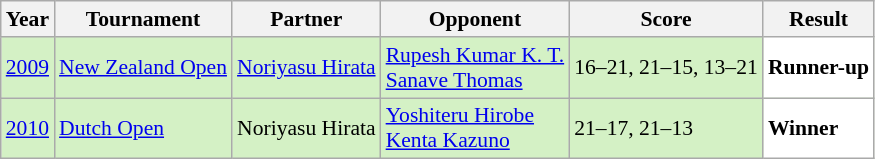<table class="sortable wikitable" style="font-size: 90%;">
<tr>
<th>Year</th>
<th>Tournament</th>
<th>Partner</th>
<th>Opponent</th>
<th>Score</th>
<th>Result</th>
</tr>
<tr style="background:#D4F1C5">
<td align="center"><a href='#'>2009</a></td>
<td align="left"><a href='#'>New Zealand Open</a></td>
<td align="left"> <a href='#'>Noriyasu Hirata</a></td>
<td align="left"> <a href='#'>Rupesh Kumar K. T.</a><br> <a href='#'>Sanave Thomas</a></td>
<td align="left">16–21, 21–15, 13–21</td>
<td style="text-align:left; background:white"> <strong>Runner-up</strong></td>
</tr>
<tr style="background:#D4F1C5">
<td align="center"><a href='#'>2010</a></td>
<td align="left"><a href='#'>Dutch Open</a></td>
<td align="left"> Noriyasu Hirata</td>
<td align="left"> <a href='#'>Yoshiteru Hirobe</a><br> <a href='#'>Kenta Kazuno</a></td>
<td align="left">21–17, 21–13</td>
<td style="text-align:left; background:white"> <strong>Winner</strong></td>
</tr>
</table>
